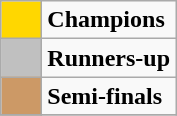<table class="wikitable" style="text-align:center">
<tr>
<td style="background:gold" width="20"></td>
<td align="left"><strong>Champions</strong></td>
</tr>
<tr>
<td style="background:silver" width="20"></td>
<td align="left"><strong>Runners-up</strong></td>
</tr>
<tr>
<td style="background:#cc9966" width="20"></td>
<td align="left"><strong>Semi-finals</strong></td>
</tr>
<tr>
</tr>
</table>
